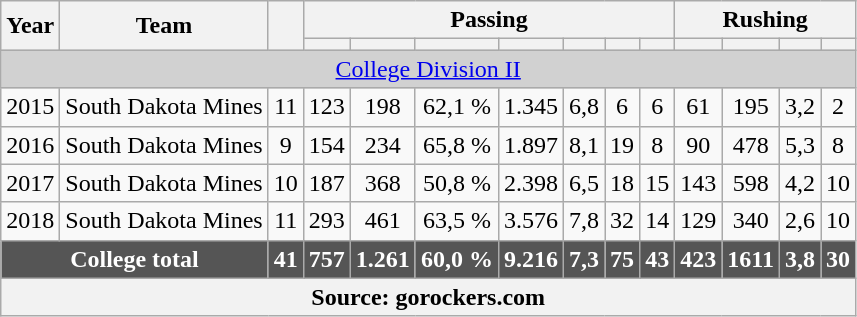<table class="wikitable" style="text-align: center;">
<tr>
<th rowspan="2">Year</th>
<th rowspan="2">Team</th>
<th rowspan="2"></th>
<th colspan="7">Passing</th>
<th colspan="4">Rushing</th>
</tr>
<tr>
<th></th>
<th></th>
<th></th>
<th></th>
<th></th>
<th></th>
<th></th>
<th></th>
<th></th>
<th></th>
<th></th>
</tr>
<tr>
<td colspan="15" style="background-color:#D1D1D1"><a href='#'>College Division II</a> </td>
</tr>
<tr>
<td>2015</td>
<td>South Dakota Mines</td>
<td>11</td>
<td>123</td>
<td>198</td>
<td>62,1 %</td>
<td>1.345</td>
<td>6,8</td>
<td>6</td>
<td>6</td>
<td>61</td>
<td>195</td>
<td>3,2</td>
<td>2</td>
</tr>
<tr>
<td>2016</td>
<td>South Dakota Mines</td>
<td>9</td>
<td>154</td>
<td>234</td>
<td>65,8 %</td>
<td>1.897</td>
<td>8,1</td>
<td>19</td>
<td>8</td>
<td>90</td>
<td>478</td>
<td>5,3</td>
<td>8</td>
</tr>
<tr>
<td>2017</td>
<td>South Dakota Mines</td>
<td>10</td>
<td>187</td>
<td>368</td>
<td>50,8 %</td>
<td>2.398</td>
<td>6,5</td>
<td>18</td>
<td>15</td>
<td>143</td>
<td>598</td>
<td>4,2</td>
<td>10</td>
</tr>
<tr>
<td>2018</td>
<td>South Dakota Mines</td>
<td>11</td>
<td>293</td>
<td>461</td>
<td>63,5 %</td>
<td>3.576</td>
<td>7,8</td>
<td>32</td>
<td>14</td>
<td>129</td>
<td>340</td>
<td>2,6</td>
<td>10</td>
</tr>
<tr style="background:#555555; font-weight:bold; color:white;">
<td colspan="2">College total</td>
<td>41</td>
<td>757</td>
<td>1.261</td>
<td>60,0 %</td>
<td>9.216</td>
<td>7,3</td>
<td>75</td>
<td>43</td>
<td>423</td>
<td>1611</td>
<td>3,8</td>
<td>30</td>
</tr>
<tr>
<th colspan="15">Source: gorockers.com</th>
</tr>
</table>
